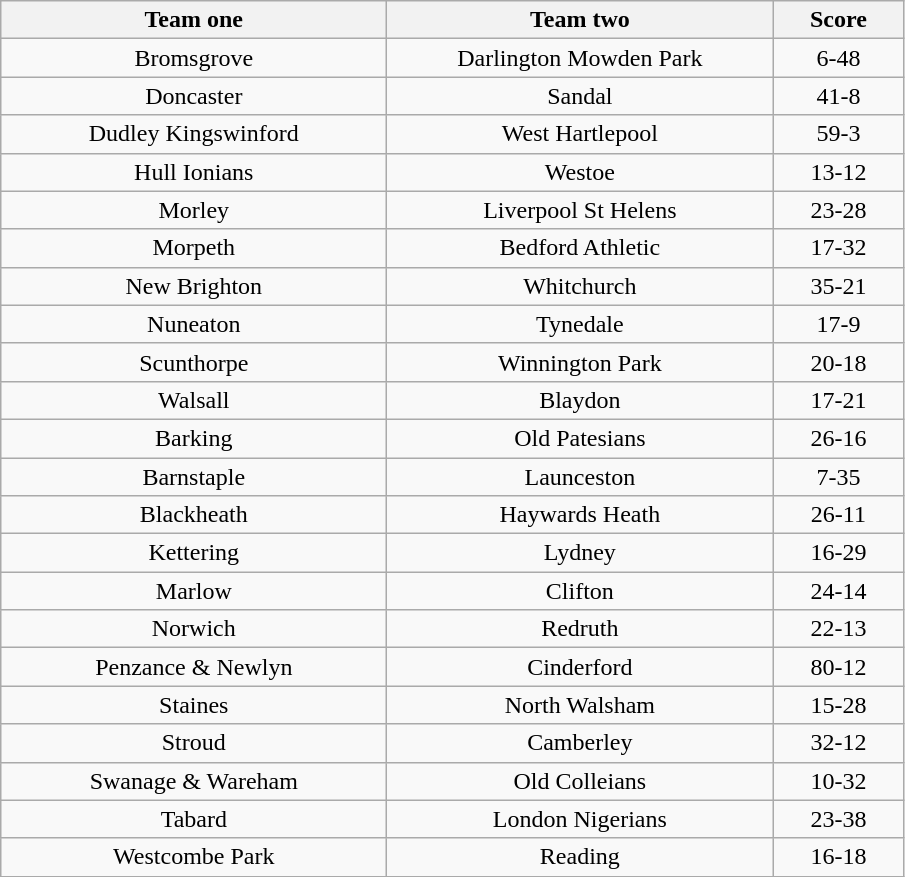<table class="wikitable" style="text-align: center">
<tr>
<th width=250>Team one</th>
<th width=250>Team two</th>
<th width=80>Score</th>
</tr>
<tr>
<td>Bromsgrove</td>
<td>Darlington Mowden Park</td>
<td>6-48</td>
</tr>
<tr>
<td>Doncaster</td>
<td>Sandal</td>
<td>41-8</td>
</tr>
<tr>
<td>Dudley Kingswinford</td>
<td>West Hartlepool</td>
<td>59-3</td>
</tr>
<tr>
<td>Hull Ionians</td>
<td>Westoe</td>
<td>13-12</td>
</tr>
<tr>
<td>Morley</td>
<td>Liverpool St Helens</td>
<td>23-28</td>
</tr>
<tr>
<td>Morpeth</td>
<td>Bedford Athletic</td>
<td>17-32</td>
</tr>
<tr>
<td>New Brighton</td>
<td>Whitchurch</td>
<td>35-21</td>
</tr>
<tr>
<td>Nuneaton</td>
<td>Tynedale</td>
<td>17-9</td>
</tr>
<tr>
<td>Scunthorpe</td>
<td>Winnington Park</td>
<td>20-18</td>
</tr>
<tr>
<td>Walsall</td>
<td>Blaydon</td>
<td>17-21</td>
</tr>
<tr>
<td>Barking</td>
<td>Old Patesians</td>
<td>26-16</td>
</tr>
<tr>
<td>Barnstaple</td>
<td>Launceston</td>
<td>7-35</td>
</tr>
<tr>
<td>Blackheath</td>
<td>Haywards Heath</td>
<td>26-11</td>
</tr>
<tr>
<td>Kettering</td>
<td>Lydney</td>
<td>16-29</td>
</tr>
<tr>
<td>Marlow</td>
<td>Clifton</td>
<td>24-14</td>
</tr>
<tr>
<td>Norwich</td>
<td>Redruth</td>
<td>22-13</td>
</tr>
<tr>
<td>Penzance & Newlyn</td>
<td>Cinderford</td>
<td>80-12</td>
</tr>
<tr>
<td>Staines</td>
<td>North Walsham</td>
<td>15-28</td>
</tr>
<tr>
<td>Stroud</td>
<td>Camberley</td>
<td>32-12</td>
</tr>
<tr>
<td>Swanage & Wareham</td>
<td>Old Colleians</td>
<td>10-32</td>
</tr>
<tr>
<td>Tabard</td>
<td>London Nigerians</td>
<td>23-38</td>
</tr>
<tr>
<td>Westcombe Park</td>
<td>Reading</td>
<td>16-18</td>
</tr>
</table>
